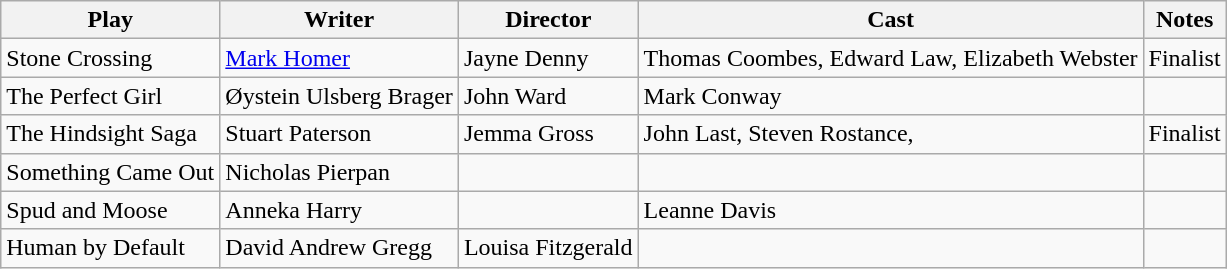<table class="wikitable">
<tr>
<th>Play</th>
<th>Writer</th>
<th>Director</th>
<th>Cast</th>
<th>Notes</th>
</tr>
<tr>
<td>Stone Crossing</td>
<td><a href='#'>Mark Homer</a></td>
<td>Jayne Denny</td>
<td>Thomas Coombes, Edward Law, Elizabeth Webster</td>
<td>Finalist</td>
</tr>
<tr>
<td>The Perfect Girl</td>
<td>Øystein Ulsberg Brager</td>
<td>John Ward</td>
<td>Mark Conway</td>
<td></td>
</tr>
<tr>
<td>The Hindsight Saga</td>
<td>Stuart Paterson</td>
<td>Jemma Gross</td>
<td>John Last, Steven Rostance,</td>
<td>Finalist</td>
</tr>
<tr>
<td>Something Came Out</td>
<td>Nicholas Pierpan</td>
<td></td>
<td></td>
<td></td>
</tr>
<tr>
<td>Spud and Moose</td>
<td>Anneka Harry</td>
<td></td>
<td>Leanne Davis</td>
<td></td>
</tr>
<tr>
<td>Human by Default</td>
<td>David Andrew Gregg</td>
<td>Louisa Fitzgerald</td>
<td></td>
<td></td>
</tr>
</table>
